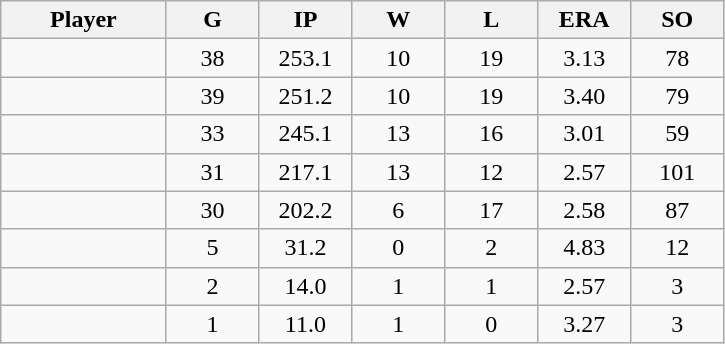<table class="wikitable sortable">
<tr>
<th bgcolor="#DDDDFF" width="16%">Player</th>
<th bgcolor="#DDDDFF" width="9%">G</th>
<th bgcolor="#DDDDFF" width="9%">IP</th>
<th bgcolor="#DDDDFF" width="9%">W</th>
<th bgcolor="#DDDDFF" width="9%">L</th>
<th bgcolor="#DDDDFF" width="9%">ERA</th>
<th bgcolor="#DDDDFF" width="9%">SO</th>
</tr>
<tr align="center">
<td></td>
<td>38</td>
<td>253.1</td>
<td>10</td>
<td>19</td>
<td>3.13</td>
<td>78</td>
</tr>
<tr align="center">
<td></td>
<td>39</td>
<td>251.2</td>
<td>10</td>
<td>19</td>
<td>3.40</td>
<td>79</td>
</tr>
<tr align="center">
<td></td>
<td>33</td>
<td>245.1</td>
<td>13</td>
<td>16</td>
<td>3.01</td>
<td>59</td>
</tr>
<tr align="center">
<td></td>
<td>31</td>
<td>217.1</td>
<td>13</td>
<td>12</td>
<td>2.57</td>
<td>101</td>
</tr>
<tr align="center">
<td></td>
<td>30</td>
<td>202.2</td>
<td>6</td>
<td>17</td>
<td>2.58</td>
<td>87</td>
</tr>
<tr align="center">
<td></td>
<td>5</td>
<td>31.2</td>
<td>0</td>
<td>2</td>
<td>4.83</td>
<td>12</td>
</tr>
<tr align="center">
<td></td>
<td>2</td>
<td>14.0</td>
<td>1</td>
<td>1</td>
<td>2.57</td>
<td>3</td>
</tr>
<tr align="center">
<td></td>
<td>1</td>
<td>11.0</td>
<td>1</td>
<td>0</td>
<td>3.27</td>
<td>3</td>
</tr>
</table>
